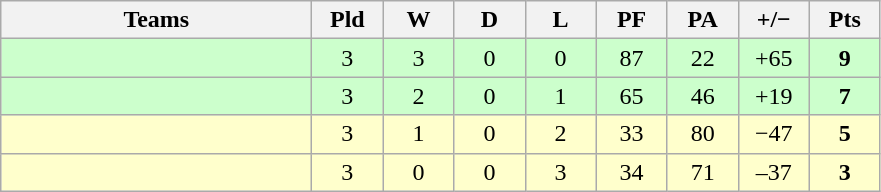<table class="wikitable" style="text-align: center;">
<tr>
<th width="200">Teams</th>
<th width="40">Pld</th>
<th width="40">W</th>
<th width="40">D</th>
<th width="40">L</th>
<th width="40">PF</th>
<th width="40">PA</th>
<th width="40">+/−</th>
<th width="40">Pts</th>
</tr>
<tr bgcolor=ccffcc>
<td align=left></td>
<td>3</td>
<td>3</td>
<td>0</td>
<td>0</td>
<td>87</td>
<td>22</td>
<td>+65</td>
<td><strong>9</strong></td>
</tr>
<tr bgcolor=ccffcc>
<td align=left></td>
<td>3</td>
<td>2</td>
<td>0</td>
<td>1</td>
<td>65</td>
<td>46</td>
<td>+19</td>
<td><strong>7</strong></td>
</tr>
<tr bgcolor=ffffcc>
<td align=left></td>
<td>3</td>
<td>1</td>
<td>0</td>
<td>2</td>
<td>33</td>
<td>80</td>
<td>−47</td>
<td><strong>5</strong></td>
</tr>
<tr bgcolor=ffffcc>
<td align=left></td>
<td>3</td>
<td>0</td>
<td>0</td>
<td>3</td>
<td>34</td>
<td>71</td>
<td>–37</td>
<td><strong>3</strong></td>
</tr>
</table>
